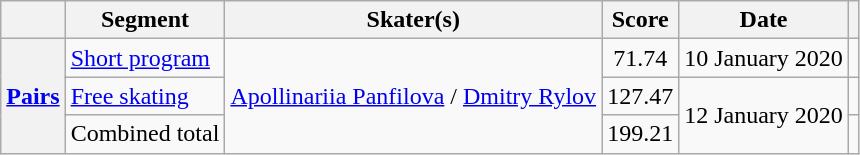<table class="wikitable unsortable style="text-align:left">
<tr>
<th scope="col"></th>
<th scope="col">Segment</th>
<th scope="col">Skater(s)</th>
<th scope="col">Score</th>
<th scope="col">Date</th>
<th scope="col"></th>
</tr>
<tr>
<th scope="row" rowspan="3"><a href='#'>Pairs</a></th>
<td><a href='#'>Short program</a></td>
<td rowspan="3"> <a href='#'>Apollinariia Panfilova</a> / <a href='#'>Dmitry Rylov</a></td>
<td style="text-align:center;">71.74</td>
<td>10 January 2020</td>
<td></td>
</tr>
<tr>
<td><a href='#'>Free skating</a></td>
<td style="text-align:center;">127.47</td>
<td rowspan="2">12 January 2020</td>
<td></td>
</tr>
<tr>
<td>Combined total</td>
<td style="text-align:center;">199.21</td>
<td></td>
</tr>
</table>
